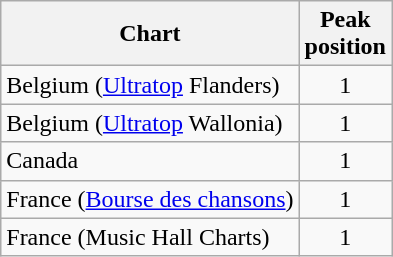<table class="wikitable sortable">
<tr>
<th>Chart</th>
<th>Peak<br>position</th>
</tr>
<tr>
<td>Belgium (<a href='#'>Ultratop</a> Flanders)</td>
<td style="text-align:center">1</td>
</tr>
<tr>
<td>Belgium (<a href='#'>Ultratop</a> Wallonia)</td>
<td style="text-align:center">1</td>
</tr>
<tr>
<td>Canada</td>
<td style="text-align:center">1</td>
</tr>
<tr>
<td>France (<a href='#'>Bourse des chansons</a>)</td>
<td style="text-align:center">1</td>
</tr>
<tr>
<td>France (Music Hall Charts)</td>
<td style="text-align:center">1</td>
</tr>
</table>
